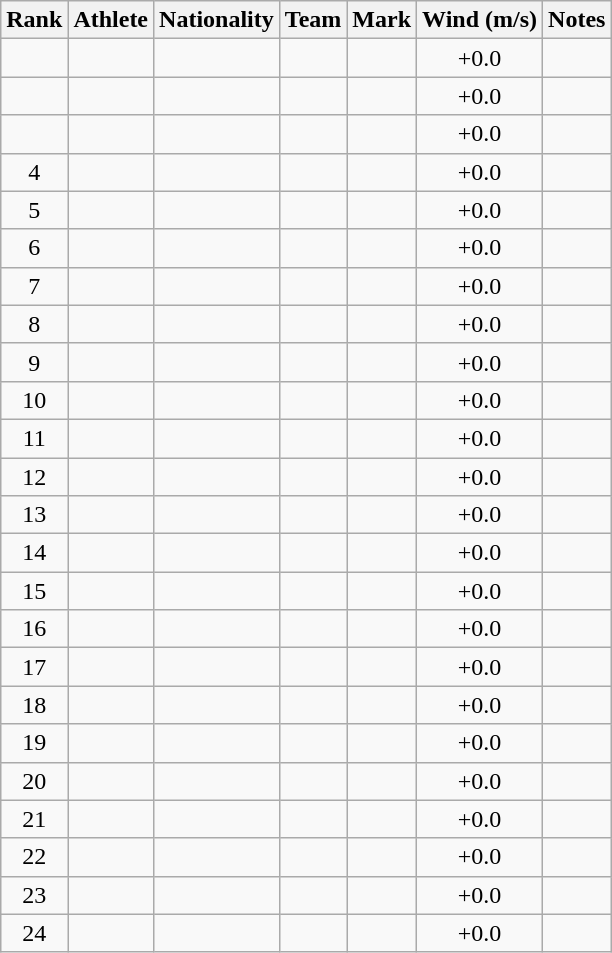<table class="wikitable sortable plainrowheaders" style="text-align:center">
<tr>
<th scope="col">Rank</th>
<th scope="col">Athlete</th>
<th scope="col">Nationality</th>
<th scope="col">Team</th>
<th scope="col">Mark</th>
<th scope="col">Wind (m/s)</th>
<th scope="col">Notes</th>
</tr>
<tr>
<td></td>
<td align=left></td>
<td align=left></td>
<td></td>
<td></td>
<td>+0.0</td>
<td></td>
</tr>
<tr>
<td></td>
<td align=left></td>
<td align=left></td>
<td></td>
<td></td>
<td>+0.0</td>
<td></td>
</tr>
<tr>
<td></td>
<td align=left></td>
<td align=left></td>
<td></td>
<td></td>
<td>+0.0</td>
<td></td>
</tr>
<tr>
<td>4</td>
<td align=left></td>
<td align=left></td>
<td></td>
<td></td>
<td>+0.0</td>
<td></td>
</tr>
<tr>
<td>5</td>
<td align=left></td>
<td align=left></td>
<td></td>
<td></td>
<td>+0.0</td>
<td></td>
</tr>
<tr>
<td>6</td>
<td align=left></td>
<td align=left></td>
<td></td>
<td></td>
<td>+0.0</td>
<td></td>
</tr>
<tr>
<td>7</td>
<td align=left></td>
<td align=left></td>
<td></td>
<td></td>
<td>+0.0</td>
<td></td>
</tr>
<tr>
<td>8</td>
<td align=left></td>
<td align=left></td>
<td></td>
<td></td>
<td>+0.0</td>
<td></td>
</tr>
<tr>
<td>9</td>
<td align=left></td>
<td align=left></td>
<td></td>
<td></td>
<td>+0.0</td>
<td></td>
</tr>
<tr>
<td>10</td>
<td align=left></td>
<td align=left></td>
<td></td>
<td></td>
<td>+0.0</td>
<td></td>
</tr>
<tr>
<td>11</td>
<td align=left></td>
<td align=left></td>
<td></td>
<td></td>
<td>+0.0</td>
<td></td>
</tr>
<tr>
<td>12</td>
<td align=left></td>
<td align=left></td>
<td></td>
<td></td>
<td>+0.0</td>
<td></td>
</tr>
<tr>
<td>13</td>
<td align=left></td>
<td align=left></td>
<td></td>
<td></td>
<td>+0.0</td>
<td></td>
</tr>
<tr>
<td>14</td>
<td align=left></td>
<td align=left></td>
<td></td>
<td></td>
<td>+0.0</td>
<td></td>
</tr>
<tr>
<td>15</td>
<td align=left></td>
<td align=left></td>
<td></td>
<td></td>
<td>+0.0</td>
<td></td>
</tr>
<tr>
<td>16</td>
<td align=left></td>
<td align=left></td>
<td></td>
<td></td>
<td>+0.0</td>
<td></td>
</tr>
<tr>
<td>17</td>
<td align=left></td>
<td align=left></td>
<td></td>
<td></td>
<td>+0.0</td>
<td></td>
</tr>
<tr>
<td>18</td>
<td align=left></td>
<td align=left></td>
<td></td>
<td></td>
<td>+0.0</td>
<td></td>
</tr>
<tr>
<td>19</td>
<td align=left></td>
<td align=left></td>
<td></td>
<td></td>
<td>+0.0</td>
<td></td>
</tr>
<tr>
<td>20</td>
<td align=left></td>
<td align=left></td>
<td></td>
<td></td>
<td>+0.0</td>
<td></td>
</tr>
<tr>
<td>21</td>
<td align=left></td>
<td align=left></td>
<td></td>
<td></td>
<td>+0.0</td>
<td></td>
</tr>
<tr>
<td>22</td>
<td align=left></td>
<td align=left></td>
<td></td>
<td></td>
<td>+0.0</td>
<td></td>
</tr>
<tr>
<td>23</td>
<td align=left></td>
<td align=left></td>
<td></td>
<td></td>
<td>+0.0</td>
<td></td>
</tr>
<tr>
<td>24</td>
<td align=left></td>
<td align=left></td>
<td></td>
<td></td>
<td>+0.0</td>
<td></td>
</tr>
</table>
